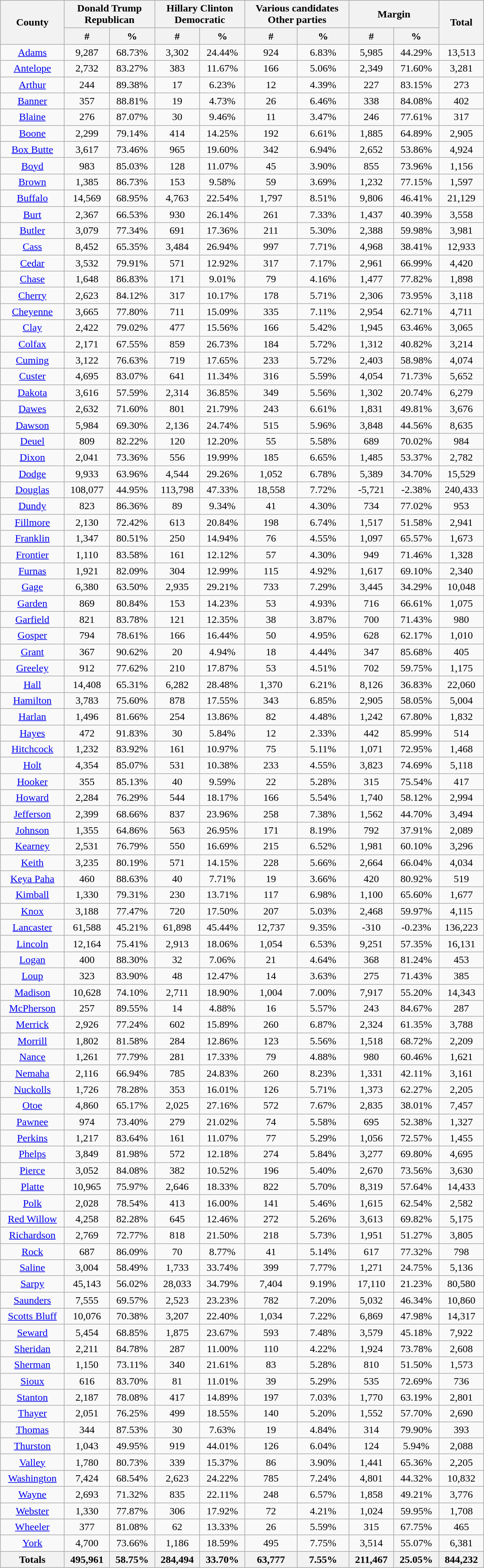<table width="60%" class="wikitable sortable">
<tr>
<th rowspan="2">County</th>
<th colspan="2">Donald Trump<br>Republican</th>
<th colspan="2">Hillary Clinton<br>Democratic</th>
<th colspan="2">Various candidates<br>Other parties</th>
<th colspan="2">Margin</th>
<th rowspan="2">Total</th>
</tr>
<tr>
<th style="text-align:center;" data-sort-type="number">#</th>
<th style="text-align:center;" data-sort-type="number">%</th>
<th style="text-align:center;" data-sort-type="number">#</th>
<th style="text-align:center;" data-sort-type="number">%</th>
<th style="text-align:center;" data-sort-type="number">#</th>
<th style="text-align:center;" data-sort-type="number">%</th>
<th style="text-align:center;" data-sort-type="number">#</th>
<th style="text-align:center;" data-sort-type="number">%</th>
</tr>
<tr style="text-align:center;">
<td><a href='#'>Adams</a></td>
<td>9,287</td>
<td>68.73%</td>
<td>3,302</td>
<td>24.44%</td>
<td>924</td>
<td>6.83%</td>
<td>5,985</td>
<td>44.29%</td>
<td>13,513</td>
</tr>
<tr style="text-align:center;">
<td><a href='#'>Antelope</a></td>
<td>2,732</td>
<td>83.27%</td>
<td>383</td>
<td>11.67%</td>
<td>166</td>
<td>5.06%</td>
<td>2,349</td>
<td>71.60%</td>
<td>3,281</td>
</tr>
<tr style="text-align:center;">
<td><a href='#'>Arthur</a></td>
<td>244</td>
<td>89.38%</td>
<td>17</td>
<td>6.23%</td>
<td>12</td>
<td>4.39%</td>
<td>227</td>
<td>83.15%</td>
<td>273</td>
</tr>
<tr style="text-align:center;">
<td><a href='#'>Banner</a></td>
<td>357</td>
<td>88.81%</td>
<td>19</td>
<td>4.73%</td>
<td>26</td>
<td>6.46%</td>
<td>338</td>
<td>84.08%</td>
<td>402</td>
</tr>
<tr style="text-align:center;">
<td><a href='#'>Blaine</a></td>
<td>276</td>
<td>87.07%</td>
<td>30</td>
<td>9.46%</td>
<td>11</td>
<td>3.47%</td>
<td>246</td>
<td>77.61%</td>
<td>317</td>
</tr>
<tr style="text-align:center;">
<td><a href='#'>Boone</a></td>
<td>2,299</td>
<td>79.14%</td>
<td>414</td>
<td>14.25%</td>
<td>192</td>
<td>6.61%</td>
<td>1,885</td>
<td>64.89%</td>
<td>2,905</td>
</tr>
<tr style="text-align:center;">
<td><a href='#'>Box Butte</a></td>
<td>3,617</td>
<td>73.46%</td>
<td>965</td>
<td>19.60%</td>
<td>342</td>
<td>6.94%</td>
<td>2,652</td>
<td>53.86%</td>
<td>4,924</td>
</tr>
<tr style="text-align:center;">
<td><a href='#'>Boyd</a></td>
<td>983</td>
<td>85.03%</td>
<td>128</td>
<td>11.07%</td>
<td>45</td>
<td>3.90%</td>
<td>855</td>
<td>73.96%</td>
<td>1,156</td>
</tr>
<tr style="text-align:center;">
<td><a href='#'>Brown</a></td>
<td>1,385</td>
<td>86.73%</td>
<td>153</td>
<td>9.58%</td>
<td>59</td>
<td>3.69%</td>
<td>1,232</td>
<td>77.15%</td>
<td>1,597</td>
</tr>
<tr style="text-align:center;">
<td><a href='#'>Buffalo</a></td>
<td>14,569</td>
<td>68.95%</td>
<td>4,763</td>
<td>22.54%</td>
<td>1,797</td>
<td>8.51%</td>
<td>9,806</td>
<td>46.41%</td>
<td>21,129</td>
</tr>
<tr style="text-align:center;">
<td><a href='#'>Burt</a></td>
<td>2,367</td>
<td>66.53%</td>
<td>930</td>
<td>26.14%</td>
<td>261</td>
<td>7.33%</td>
<td>1,437</td>
<td>40.39%</td>
<td>3,558</td>
</tr>
<tr style="text-align:center;">
<td><a href='#'>Butler</a></td>
<td>3,079</td>
<td>77.34%</td>
<td>691</td>
<td>17.36%</td>
<td>211</td>
<td>5.30%</td>
<td>2,388</td>
<td>59.98%</td>
<td>3,981</td>
</tr>
<tr style="text-align:center;">
<td><a href='#'>Cass</a></td>
<td>8,452</td>
<td>65.35%</td>
<td>3,484</td>
<td>26.94%</td>
<td>997</td>
<td>7.71%</td>
<td>4,968</td>
<td>38.41%</td>
<td>12,933</td>
</tr>
<tr style="text-align:center;">
<td><a href='#'>Cedar</a></td>
<td>3,532</td>
<td>79.91%</td>
<td>571</td>
<td>12.92%</td>
<td>317</td>
<td>7.17%</td>
<td>2,961</td>
<td>66.99%</td>
<td>4,420</td>
</tr>
<tr style="text-align:center;">
<td><a href='#'>Chase</a></td>
<td>1,648</td>
<td>86.83%</td>
<td>171</td>
<td>9.01%</td>
<td>79</td>
<td>4.16%</td>
<td>1,477</td>
<td>77.82%</td>
<td>1,898</td>
</tr>
<tr style="text-align:center;">
<td><a href='#'>Cherry</a></td>
<td>2,623</td>
<td>84.12%</td>
<td>317</td>
<td>10.17%</td>
<td>178</td>
<td>5.71%</td>
<td>2,306</td>
<td>73.95%</td>
<td>3,118</td>
</tr>
<tr style="text-align:center;">
<td><a href='#'>Cheyenne</a></td>
<td>3,665</td>
<td>77.80%</td>
<td>711</td>
<td>15.09%</td>
<td>335</td>
<td>7.11%</td>
<td>2,954</td>
<td>62.71%</td>
<td>4,711</td>
</tr>
<tr style="text-align:center;">
<td><a href='#'>Clay</a></td>
<td>2,422</td>
<td>79.02%</td>
<td>477</td>
<td>15.56%</td>
<td>166</td>
<td>5.42%</td>
<td>1,945</td>
<td>63.46%</td>
<td>3,065</td>
</tr>
<tr style="text-align:center;">
<td><a href='#'>Colfax</a></td>
<td>2,171</td>
<td>67.55%</td>
<td>859</td>
<td>26.73%</td>
<td>184</td>
<td>5.72%</td>
<td>1,312</td>
<td>40.82%</td>
<td>3,214</td>
</tr>
<tr style="text-align:center;">
<td><a href='#'>Cuming</a></td>
<td>3,122</td>
<td>76.63%</td>
<td>719</td>
<td>17.65%</td>
<td>233</td>
<td>5.72%</td>
<td>2,403</td>
<td>58.98%</td>
<td>4,074</td>
</tr>
<tr style="text-align:center;">
<td><a href='#'>Custer</a></td>
<td>4,695</td>
<td>83.07%</td>
<td>641</td>
<td>11.34%</td>
<td>316</td>
<td>5.59%</td>
<td>4,054</td>
<td>71.73%</td>
<td>5,652</td>
</tr>
<tr style="text-align:center;">
<td><a href='#'>Dakota</a></td>
<td>3,616</td>
<td>57.59%</td>
<td>2,314</td>
<td>36.85%</td>
<td>349</td>
<td>5.56%</td>
<td>1,302</td>
<td>20.74%</td>
<td>6,279</td>
</tr>
<tr style="text-align:center;">
<td><a href='#'>Dawes</a></td>
<td>2,632</td>
<td>71.60%</td>
<td>801</td>
<td>21.79%</td>
<td>243</td>
<td>6.61%</td>
<td>1,831</td>
<td>49.81%</td>
<td>3,676</td>
</tr>
<tr style="text-align:center;">
<td><a href='#'>Dawson</a></td>
<td>5,984</td>
<td>69.30%</td>
<td>2,136</td>
<td>24.74%</td>
<td>515</td>
<td>5.96%</td>
<td>3,848</td>
<td>44.56%</td>
<td>8,635</td>
</tr>
<tr style="text-align:center;">
<td><a href='#'>Deuel</a></td>
<td>809</td>
<td>82.22%</td>
<td>120</td>
<td>12.20%</td>
<td>55</td>
<td>5.58%</td>
<td>689</td>
<td>70.02%</td>
<td>984</td>
</tr>
<tr style="text-align:center;">
<td><a href='#'>Dixon</a></td>
<td>2,041</td>
<td>73.36%</td>
<td>556</td>
<td>19.99%</td>
<td>185</td>
<td>6.65%</td>
<td>1,485</td>
<td>53.37%</td>
<td>2,782</td>
</tr>
<tr style="text-align:center;">
<td><a href='#'>Dodge</a></td>
<td>9,933</td>
<td>63.96%</td>
<td>4,544</td>
<td>29.26%</td>
<td>1,052</td>
<td>6.78%</td>
<td>5,389</td>
<td>34.70%</td>
<td>15,529</td>
</tr>
<tr style="text-align:center;">
<td><a href='#'>Douglas</a></td>
<td>108,077</td>
<td>44.95%</td>
<td>113,798</td>
<td>47.33%</td>
<td>18,558</td>
<td>7.72%</td>
<td>-5,721</td>
<td>-2.38%</td>
<td>240,433</td>
</tr>
<tr style="text-align:center;">
<td><a href='#'>Dundy</a></td>
<td>823</td>
<td>86.36%</td>
<td>89</td>
<td>9.34%</td>
<td>41</td>
<td>4.30%</td>
<td>734</td>
<td>77.02%</td>
<td>953</td>
</tr>
<tr style="text-align:center;">
<td><a href='#'>Fillmore</a></td>
<td>2,130</td>
<td>72.42%</td>
<td>613</td>
<td>20.84%</td>
<td>198</td>
<td>6.74%</td>
<td>1,517</td>
<td>51.58%</td>
<td>2,941</td>
</tr>
<tr style="text-align:center;">
<td><a href='#'>Franklin</a></td>
<td>1,347</td>
<td>80.51%</td>
<td>250</td>
<td>14.94%</td>
<td>76</td>
<td>4.55%</td>
<td>1,097</td>
<td>65.57%</td>
<td>1,673</td>
</tr>
<tr style="text-align:center;">
<td><a href='#'>Frontier</a></td>
<td>1,110</td>
<td>83.58%</td>
<td>161</td>
<td>12.12%</td>
<td>57</td>
<td>4.30%</td>
<td>949</td>
<td>71.46%</td>
<td>1,328</td>
</tr>
<tr style="text-align:center;">
<td><a href='#'>Furnas</a></td>
<td>1,921</td>
<td>82.09%</td>
<td>304</td>
<td>12.99%</td>
<td>115</td>
<td>4.92%</td>
<td>1,617</td>
<td>69.10%</td>
<td>2,340</td>
</tr>
<tr style="text-align:center;">
<td><a href='#'>Gage</a></td>
<td>6,380</td>
<td>63.50%</td>
<td>2,935</td>
<td>29.21%</td>
<td>733</td>
<td>7.29%</td>
<td>3,445</td>
<td>34.29%</td>
<td>10,048</td>
</tr>
<tr style="text-align:center;">
<td><a href='#'>Garden</a></td>
<td>869</td>
<td>80.84%</td>
<td>153</td>
<td>14.23%</td>
<td>53</td>
<td>4.93%</td>
<td>716</td>
<td>66.61%</td>
<td>1,075</td>
</tr>
<tr style="text-align:center;">
<td><a href='#'>Garfield</a></td>
<td>821</td>
<td>83.78%</td>
<td>121</td>
<td>12.35%</td>
<td>38</td>
<td>3.87%</td>
<td>700</td>
<td>71.43%</td>
<td>980</td>
</tr>
<tr style="text-align:center;">
<td><a href='#'>Gosper</a></td>
<td>794</td>
<td>78.61%</td>
<td>166</td>
<td>16.44%</td>
<td>50</td>
<td>4.95%</td>
<td>628</td>
<td>62.17%</td>
<td>1,010</td>
</tr>
<tr style="text-align:center;">
<td><a href='#'>Grant</a></td>
<td>367</td>
<td>90.62%</td>
<td>20</td>
<td>4.94%</td>
<td>18</td>
<td>4.44%</td>
<td>347</td>
<td>85.68%</td>
<td>405</td>
</tr>
<tr style="text-align:center;">
<td><a href='#'>Greeley</a></td>
<td>912</td>
<td>77.62%</td>
<td>210</td>
<td>17.87%</td>
<td>53</td>
<td>4.51%</td>
<td>702</td>
<td>59.75%</td>
<td>1,175</td>
</tr>
<tr style="text-align:center;">
<td><a href='#'>Hall</a></td>
<td>14,408</td>
<td>65.31%</td>
<td>6,282</td>
<td>28.48%</td>
<td>1,370</td>
<td>6.21%</td>
<td>8,126</td>
<td>36.83%</td>
<td>22,060</td>
</tr>
<tr style="text-align:center;">
<td><a href='#'>Hamilton</a></td>
<td>3,783</td>
<td>75.60%</td>
<td>878</td>
<td>17.55%</td>
<td>343</td>
<td>6.85%</td>
<td>2,905</td>
<td>58.05%</td>
<td>5,004</td>
</tr>
<tr style="text-align:center;">
<td><a href='#'>Harlan</a></td>
<td>1,496</td>
<td>81.66%</td>
<td>254</td>
<td>13.86%</td>
<td>82</td>
<td>4.48%</td>
<td>1,242</td>
<td>67.80%</td>
<td>1,832</td>
</tr>
<tr style="text-align:center;">
<td><a href='#'>Hayes</a></td>
<td>472</td>
<td>91.83%</td>
<td>30</td>
<td>5.84%</td>
<td>12</td>
<td>2.33%</td>
<td>442</td>
<td>85.99%</td>
<td>514</td>
</tr>
<tr style="text-align:center;">
<td><a href='#'>Hitchcock</a></td>
<td>1,232</td>
<td>83.92%</td>
<td>161</td>
<td>10.97%</td>
<td>75</td>
<td>5.11%</td>
<td>1,071</td>
<td>72.95%</td>
<td>1,468</td>
</tr>
<tr style="text-align:center;">
<td><a href='#'>Holt</a></td>
<td>4,354</td>
<td>85.07%</td>
<td>531</td>
<td>10.38%</td>
<td>233</td>
<td>4.55%</td>
<td>3,823</td>
<td>74.69%</td>
<td>5,118</td>
</tr>
<tr style="text-align:center;">
<td><a href='#'>Hooker</a></td>
<td>355</td>
<td>85.13%</td>
<td>40</td>
<td>9.59%</td>
<td>22</td>
<td>5.28%</td>
<td>315</td>
<td>75.54%</td>
<td>417</td>
</tr>
<tr style="text-align:center;">
<td><a href='#'>Howard</a></td>
<td>2,284</td>
<td>76.29%</td>
<td>544</td>
<td>18.17%</td>
<td>166</td>
<td>5.54%</td>
<td>1,740</td>
<td>58.12%</td>
<td>2,994</td>
</tr>
<tr style="text-align:center;">
<td><a href='#'>Jefferson</a></td>
<td>2,399</td>
<td>68.66%</td>
<td>837</td>
<td>23.96%</td>
<td>258</td>
<td>7.38%</td>
<td>1,562</td>
<td>44.70%</td>
<td>3,494</td>
</tr>
<tr style="text-align:center;">
<td><a href='#'>Johnson</a></td>
<td>1,355</td>
<td>64.86%</td>
<td>563</td>
<td>26.95%</td>
<td>171</td>
<td>8.19%</td>
<td>792</td>
<td>37.91%</td>
<td>2,089</td>
</tr>
<tr style="text-align:center;">
<td><a href='#'>Kearney</a></td>
<td>2,531</td>
<td>76.79%</td>
<td>550</td>
<td>16.69%</td>
<td>215</td>
<td>6.52%</td>
<td>1,981</td>
<td>60.10%</td>
<td>3,296</td>
</tr>
<tr style="text-align:center;">
<td><a href='#'>Keith</a></td>
<td>3,235</td>
<td>80.19%</td>
<td>571</td>
<td>14.15%</td>
<td>228</td>
<td>5.66%</td>
<td>2,664</td>
<td>66.04%</td>
<td>4,034</td>
</tr>
<tr style="text-align:center;">
<td><a href='#'>Keya Paha</a></td>
<td>460</td>
<td>88.63%</td>
<td>40</td>
<td>7.71%</td>
<td>19</td>
<td>3.66%</td>
<td>420</td>
<td>80.92%</td>
<td>519</td>
</tr>
<tr style="text-align:center;">
<td><a href='#'>Kimball</a></td>
<td>1,330</td>
<td>79.31%</td>
<td>230</td>
<td>13.71%</td>
<td>117</td>
<td>6.98%</td>
<td>1,100</td>
<td>65.60%</td>
<td>1,677</td>
</tr>
<tr style="text-align:center;">
<td><a href='#'>Knox</a></td>
<td>3,188</td>
<td>77.47%</td>
<td>720</td>
<td>17.50%</td>
<td>207</td>
<td>5.03%</td>
<td>2,468</td>
<td>59.97%</td>
<td>4,115</td>
</tr>
<tr style="text-align:center;">
<td><a href='#'>Lancaster</a></td>
<td>61,588</td>
<td>45.21%</td>
<td>61,898</td>
<td>45.44%</td>
<td>12,737</td>
<td>9.35%</td>
<td>-310</td>
<td>-0.23%</td>
<td>136,223</td>
</tr>
<tr style="text-align:center;">
<td><a href='#'>Lincoln</a></td>
<td>12,164</td>
<td>75.41%</td>
<td>2,913</td>
<td>18.06%</td>
<td>1,054</td>
<td>6.53%</td>
<td>9,251</td>
<td>57.35%</td>
<td>16,131</td>
</tr>
<tr style="text-align:center;">
<td><a href='#'>Logan</a></td>
<td>400</td>
<td>88.30%</td>
<td>32</td>
<td>7.06%</td>
<td>21</td>
<td>4.64%</td>
<td>368</td>
<td>81.24%</td>
<td>453</td>
</tr>
<tr style="text-align:center;">
<td><a href='#'>Loup</a></td>
<td>323</td>
<td>83.90%</td>
<td>48</td>
<td>12.47%</td>
<td>14</td>
<td>3.63%</td>
<td>275</td>
<td>71.43%</td>
<td>385</td>
</tr>
<tr style="text-align:center;">
<td><a href='#'>Madison</a></td>
<td>10,628</td>
<td>74.10%</td>
<td>2,711</td>
<td>18.90%</td>
<td>1,004</td>
<td>7.00%</td>
<td>7,917</td>
<td>55.20%</td>
<td>14,343</td>
</tr>
<tr style="text-align:center;">
<td><a href='#'>McPherson</a></td>
<td>257</td>
<td>89.55%</td>
<td>14</td>
<td>4.88%</td>
<td>16</td>
<td>5.57%</td>
<td>243</td>
<td>84.67%</td>
<td>287</td>
</tr>
<tr style="text-align:center;">
<td><a href='#'>Merrick</a></td>
<td>2,926</td>
<td>77.24%</td>
<td>602</td>
<td>15.89%</td>
<td>260</td>
<td>6.87%</td>
<td>2,324</td>
<td>61.35%</td>
<td>3,788</td>
</tr>
<tr style="text-align:center;">
<td><a href='#'>Morrill</a></td>
<td>1,802</td>
<td>81.58%</td>
<td>284</td>
<td>12.86%</td>
<td>123</td>
<td>5.56%</td>
<td>1,518</td>
<td>68.72%</td>
<td>2,209</td>
</tr>
<tr style="text-align:center;">
<td><a href='#'>Nance</a></td>
<td>1,261</td>
<td>77.79%</td>
<td>281</td>
<td>17.33%</td>
<td>79</td>
<td>4.88%</td>
<td>980</td>
<td>60.46%</td>
<td>1,621</td>
</tr>
<tr style="text-align:center;">
<td><a href='#'>Nemaha</a></td>
<td>2,116</td>
<td>66.94%</td>
<td>785</td>
<td>24.83%</td>
<td>260</td>
<td>8.23%</td>
<td>1,331</td>
<td>42.11%</td>
<td>3,161</td>
</tr>
<tr style="text-align:center;">
<td><a href='#'>Nuckolls</a></td>
<td>1,726</td>
<td>78.28%</td>
<td>353</td>
<td>16.01%</td>
<td>126</td>
<td>5.71%</td>
<td>1,373</td>
<td>62.27%</td>
<td>2,205</td>
</tr>
<tr style="text-align:center;">
<td><a href='#'>Otoe</a></td>
<td>4,860</td>
<td>65.17%</td>
<td>2,025</td>
<td>27.16%</td>
<td>572</td>
<td>7.67%</td>
<td>2,835</td>
<td>38.01%</td>
<td>7,457</td>
</tr>
<tr style="text-align:center;">
<td><a href='#'>Pawnee</a></td>
<td>974</td>
<td>73.40%</td>
<td>279</td>
<td>21.02%</td>
<td>74</td>
<td>5.58%</td>
<td>695</td>
<td>52.38%</td>
<td>1,327</td>
</tr>
<tr style="text-align:center;">
<td><a href='#'>Perkins</a></td>
<td>1,217</td>
<td>83.64%</td>
<td>161</td>
<td>11.07%</td>
<td>77</td>
<td>5.29%</td>
<td>1,056</td>
<td>72.57%</td>
<td>1,455</td>
</tr>
<tr style="text-align:center;">
<td><a href='#'>Phelps</a></td>
<td>3,849</td>
<td>81.98%</td>
<td>572</td>
<td>12.18%</td>
<td>274</td>
<td>5.84%</td>
<td>3,277</td>
<td>69.80%</td>
<td>4,695</td>
</tr>
<tr style="text-align:center;">
<td><a href='#'>Pierce</a></td>
<td>3,052</td>
<td>84.08%</td>
<td>382</td>
<td>10.52%</td>
<td>196</td>
<td>5.40%</td>
<td>2,670</td>
<td>73.56%</td>
<td>3,630</td>
</tr>
<tr style="text-align:center;">
<td><a href='#'>Platte</a></td>
<td>10,965</td>
<td>75.97%</td>
<td>2,646</td>
<td>18.33%</td>
<td>822</td>
<td>5.70%</td>
<td>8,319</td>
<td>57.64%</td>
<td>14,433</td>
</tr>
<tr style="text-align:center;">
<td><a href='#'>Polk</a></td>
<td>2,028</td>
<td>78.54%</td>
<td>413</td>
<td>16.00%</td>
<td>141</td>
<td>5.46%</td>
<td>1,615</td>
<td>62.54%</td>
<td>2,582</td>
</tr>
<tr style="text-align:center;">
<td><a href='#'>Red Willow</a></td>
<td>4,258</td>
<td>82.28%</td>
<td>645</td>
<td>12.46%</td>
<td>272</td>
<td>5.26%</td>
<td>3,613</td>
<td>69.82%</td>
<td>5,175</td>
</tr>
<tr style="text-align:center;">
<td><a href='#'>Richardson</a></td>
<td>2,769</td>
<td>72.77%</td>
<td>818</td>
<td>21.50%</td>
<td>218</td>
<td>5.73%</td>
<td>1,951</td>
<td>51.27%</td>
<td>3,805</td>
</tr>
<tr style="text-align:center;">
<td><a href='#'>Rock</a></td>
<td>687</td>
<td>86.09%</td>
<td>70</td>
<td>8.77%</td>
<td>41</td>
<td>5.14%</td>
<td>617</td>
<td>77.32%</td>
<td>798</td>
</tr>
<tr style="text-align:center;">
<td><a href='#'>Saline</a></td>
<td>3,004</td>
<td>58.49%</td>
<td>1,733</td>
<td>33.74%</td>
<td>399</td>
<td>7.77%</td>
<td>1,271</td>
<td>24.75%</td>
<td>5,136</td>
</tr>
<tr style="text-align:center;">
<td><a href='#'>Sarpy</a></td>
<td>45,143</td>
<td>56.02%</td>
<td>28,033</td>
<td>34.79%</td>
<td>7,404</td>
<td>9.19%</td>
<td>17,110</td>
<td>21.23%</td>
<td>80,580</td>
</tr>
<tr style="text-align:center;">
<td><a href='#'>Saunders</a></td>
<td>7,555</td>
<td>69.57%</td>
<td>2,523</td>
<td>23.23%</td>
<td>782</td>
<td>7.20%</td>
<td>5,032</td>
<td>46.34%</td>
<td>10,860</td>
</tr>
<tr style="text-align:center;">
<td><a href='#'>Scotts Bluff</a></td>
<td>10,076</td>
<td>70.38%</td>
<td>3,207</td>
<td>22.40%</td>
<td>1,034</td>
<td>7.22%</td>
<td>6,869</td>
<td>47.98%</td>
<td>14,317</td>
</tr>
<tr style="text-align:center;">
<td><a href='#'>Seward</a></td>
<td>5,454</td>
<td>68.85%</td>
<td>1,875</td>
<td>23.67%</td>
<td>593</td>
<td>7.48%</td>
<td>3,579</td>
<td>45.18%</td>
<td>7,922</td>
</tr>
<tr style="text-align:center;">
<td><a href='#'>Sheridan</a></td>
<td>2,211</td>
<td>84.78%</td>
<td>287</td>
<td>11.00%</td>
<td>110</td>
<td>4.22%</td>
<td>1,924</td>
<td>73.78%</td>
<td>2,608</td>
</tr>
<tr style="text-align:center;">
<td><a href='#'>Sherman</a></td>
<td>1,150</td>
<td>73.11%</td>
<td>340</td>
<td>21.61%</td>
<td>83</td>
<td>5.28%</td>
<td>810</td>
<td>51.50%</td>
<td>1,573</td>
</tr>
<tr style="text-align:center;">
<td><a href='#'>Sioux</a></td>
<td>616</td>
<td>83.70%</td>
<td>81</td>
<td>11.01%</td>
<td>39</td>
<td>5.29%</td>
<td>535</td>
<td>72.69%</td>
<td>736</td>
</tr>
<tr style="text-align:center;">
<td><a href='#'>Stanton</a></td>
<td>2,187</td>
<td>78.08%</td>
<td>417</td>
<td>14.89%</td>
<td>197</td>
<td>7.03%</td>
<td>1,770</td>
<td>63.19%</td>
<td>2,801</td>
</tr>
<tr style="text-align:center;">
<td><a href='#'>Thayer</a></td>
<td>2,051</td>
<td>76.25%</td>
<td>499</td>
<td>18.55%</td>
<td>140</td>
<td>5.20%</td>
<td>1,552</td>
<td>57.70%</td>
<td>2,690</td>
</tr>
<tr style="text-align:center;">
<td><a href='#'>Thomas</a></td>
<td>344</td>
<td>87.53%</td>
<td>30</td>
<td>7.63%</td>
<td>19</td>
<td>4.84%</td>
<td>314</td>
<td>79.90%</td>
<td>393</td>
</tr>
<tr style="text-align:center;">
<td><a href='#'>Thurston</a></td>
<td>1,043</td>
<td>49.95%</td>
<td>919</td>
<td>44.01%</td>
<td>126</td>
<td>6.04%</td>
<td>124</td>
<td>5.94%</td>
<td>2,088</td>
</tr>
<tr style="text-align:center;">
<td><a href='#'>Valley</a></td>
<td>1,780</td>
<td>80.73%</td>
<td>339</td>
<td>15.37%</td>
<td>86</td>
<td>3.90%</td>
<td>1,441</td>
<td>65.36%</td>
<td>2,205</td>
</tr>
<tr style="text-align:center;">
<td><a href='#'>Washington</a></td>
<td>7,424</td>
<td>68.54%</td>
<td>2,623</td>
<td>24.22%</td>
<td>785</td>
<td>7.24%</td>
<td>4,801</td>
<td>44.32%</td>
<td>10,832</td>
</tr>
<tr style="text-align:center;">
<td><a href='#'>Wayne</a></td>
<td>2,693</td>
<td>71.32%</td>
<td>835</td>
<td>22.11%</td>
<td>248</td>
<td>6.57%</td>
<td>1,858</td>
<td>49.21%</td>
<td>3,776</td>
</tr>
<tr style="text-align:center;">
<td><a href='#'>Webster</a></td>
<td>1,330</td>
<td>77.87%</td>
<td>306</td>
<td>17.92%</td>
<td>72</td>
<td>4.21%</td>
<td>1,024</td>
<td>59.95%</td>
<td>1,708</td>
</tr>
<tr style="text-align:center;">
<td><a href='#'>Wheeler</a></td>
<td>377</td>
<td>81.08%</td>
<td>62</td>
<td>13.33%</td>
<td>26</td>
<td>5.59%</td>
<td>315</td>
<td>67.75%</td>
<td>465</td>
</tr>
<tr style="text-align:center;">
<td><a href='#'>York</a></td>
<td>4,700</td>
<td>73.66%</td>
<td>1,186</td>
<td>18.59%</td>
<td>495</td>
<td>7.75%</td>
<td>3,514</td>
<td>55.07%</td>
<td>6,381</td>
</tr>
<tr>
<th>Totals</th>
<th>495,961</th>
<th>58.75%</th>
<th>284,494</th>
<th>33.70%</th>
<th>63,777</th>
<th>7.55%</th>
<th>211,467</th>
<th>25.05%</th>
<th>844,232</th>
</tr>
</table>
